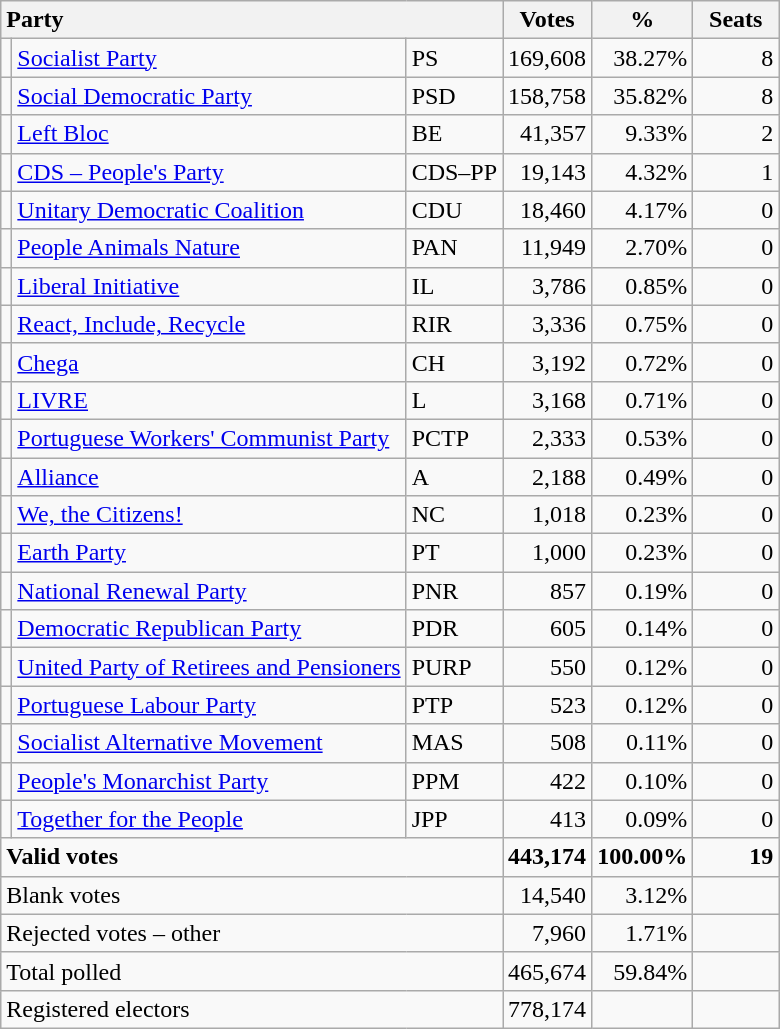<table class="wikitable" border="1" style="text-align:right;">
<tr>
<th style="text-align:left;" colspan=3>Party</th>
<th align=center width="50">Votes</th>
<th align=center width="50">%</th>
<th align=center width="50">Seats</th>
</tr>
<tr>
<td></td>
<td align=left><a href='#'>Socialist Party</a></td>
<td align=left>PS</td>
<td>169,608</td>
<td>38.27%</td>
<td>8</td>
</tr>
<tr>
<td></td>
<td align=left><a href='#'>Social Democratic Party</a></td>
<td align=left>PSD</td>
<td>158,758</td>
<td>35.82%</td>
<td>8</td>
</tr>
<tr>
<td></td>
<td align=left><a href='#'>Left Bloc</a></td>
<td align=left>BE</td>
<td>41,357</td>
<td>9.33%</td>
<td>2</td>
</tr>
<tr>
<td></td>
<td align=left><a href='#'>CDS – People's Party</a></td>
<td align=left style="white-space: nowrap;">CDS–PP</td>
<td>19,143</td>
<td>4.32%</td>
<td>1</td>
</tr>
<tr>
<td></td>
<td align=left style="white-space: nowrap;"><a href='#'>Unitary Democratic Coalition</a></td>
<td align=left>CDU</td>
<td>18,460</td>
<td>4.17%</td>
<td>0</td>
</tr>
<tr>
<td></td>
<td align=left><a href='#'>People Animals Nature</a></td>
<td align=left>PAN</td>
<td>11,949</td>
<td>2.70%</td>
<td>0</td>
</tr>
<tr>
<td></td>
<td align=left><a href='#'>Liberal Initiative</a></td>
<td align=left>IL</td>
<td>3,786</td>
<td>0.85%</td>
<td>0</td>
</tr>
<tr>
<td></td>
<td align=left><a href='#'>React, Include, Recycle</a></td>
<td align=left>RIR</td>
<td>3,336</td>
<td>0.75%</td>
<td>0</td>
</tr>
<tr>
<td></td>
<td align=left><a href='#'>Chega</a></td>
<td align=left>CH</td>
<td>3,192</td>
<td>0.72%</td>
<td>0</td>
</tr>
<tr>
<td></td>
<td align=left><a href='#'>LIVRE</a></td>
<td align=left>L</td>
<td>3,168</td>
<td>0.71%</td>
<td>0</td>
</tr>
<tr>
<td></td>
<td align=left><a href='#'>Portuguese Workers' Communist Party</a></td>
<td align=left>PCTP</td>
<td>2,333</td>
<td>0.53%</td>
<td>0</td>
</tr>
<tr>
<td></td>
<td align=left><a href='#'>Alliance</a></td>
<td align=left>A</td>
<td>2,188</td>
<td>0.49%</td>
<td>0</td>
</tr>
<tr>
<td></td>
<td align=left><a href='#'>We, the Citizens!</a></td>
<td align=left>NC</td>
<td>1,018</td>
<td>0.23%</td>
<td>0</td>
</tr>
<tr>
<td></td>
<td align=left><a href='#'>Earth Party</a></td>
<td align=left>PT</td>
<td>1,000</td>
<td>0.23%</td>
<td>0</td>
</tr>
<tr>
<td></td>
<td align=left><a href='#'>National Renewal Party</a></td>
<td align=left>PNR</td>
<td>857</td>
<td>0.19%</td>
<td>0</td>
</tr>
<tr>
<td></td>
<td align=left><a href='#'>Democratic Republican Party</a></td>
<td align=left>PDR</td>
<td>605</td>
<td>0.14%</td>
<td>0</td>
</tr>
<tr>
<td></td>
<td align=left><a href='#'>United Party of Retirees and Pensioners</a></td>
<td align=left>PURP</td>
<td>550</td>
<td>0.12%</td>
<td>0</td>
</tr>
<tr>
<td></td>
<td align=left><a href='#'>Portuguese Labour Party</a></td>
<td align=left>PTP</td>
<td>523</td>
<td>0.12%</td>
<td>0</td>
</tr>
<tr>
<td></td>
<td align=left><a href='#'>Socialist Alternative Movement</a></td>
<td align=left>MAS</td>
<td>508</td>
<td>0.11%</td>
<td>0</td>
</tr>
<tr>
<td></td>
<td align=left><a href='#'>People's Monarchist Party</a></td>
<td align=left>PPM</td>
<td>422</td>
<td>0.10%</td>
<td>0</td>
</tr>
<tr>
<td></td>
<td align=left><a href='#'>Together for the People</a></td>
<td align=left>JPP</td>
<td>413</td>
<td>0.09%</td>
<td>0</td>
</tr>
<tr style="font-weight:bold">
<td align=left colspan=3>Valid votes</td>
<td>443,174</td>
<td>100.00%</td>
<td>19</td>
</tr>
<tr>
<td align=left colspan=3>Blank votes</td>
<td>14,540</td>
<td>3.12%</td>
<td></td>
</tr>
<tr>
<td align=left colspan=3>Rejected votes – other</td>
<td>7,960</td>
<td>1.71%</td>
<td></td>
</tr>
<tr>
<td align=left colspan=3>Total polled</td>
<td>465,674</td>
<td>59.84%</td>
<td></td>
</tr>
<tr>
<td align=left colspan=3>Registered electors</td>
<td>778,174</td>
<td></td>
<td></td>
</tr>
</table>
